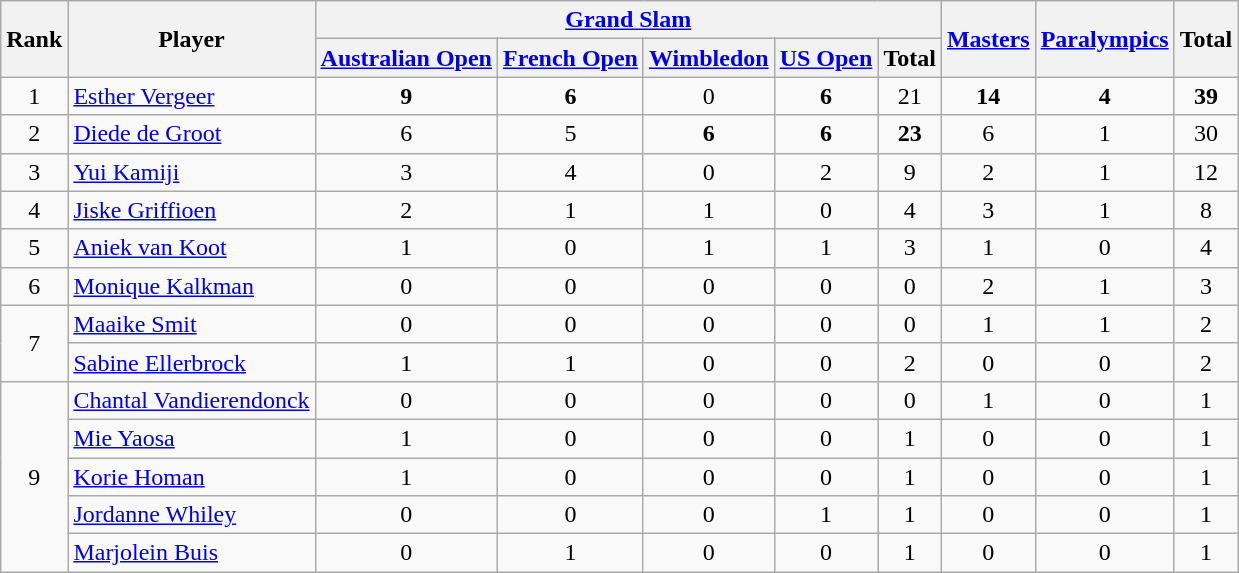<table class="wikitable sortable" style="text-align:center">
<tr>
<th rowspan="2" align="center">Rank</th>
<th rowspan="2" align="center">Player</th>
<th colspan="5" align="center"><a href='#'>Grand Slam</a></th>
<th rowspan="2" align="center"><a href='#'>Masters</a></th>
<th rowspan="2" align="center"><a href='#'>Paralympics</a></th>
<th rowspan="2" align="center">Total</th>
</tr>
<tr>
<th align="center"><a href='#'>Australian Open</a></th>
<th align="center"><a href='#'>French Open</a></th>
<th align="center"><a href='#'>Wimbledon</a></th>
<th align="center"><a href='#'>US Open</a></th>
<th align="center">Total</th>
</tr>
<tr>
<td>1</td>
<td style="text-align:left;" data-sort-value=""> <a href='#'>Esther Vergeer</a></td>
<td><strong>9</strong></td>
<td><strong>6</strong></td>
<td>0</td>
<td><strong>6</strong></td>
<td>21</td>
<td><strong>14</strong></td>
<td><strong>4</strong></td>
<td><strong>39</strong></td>
</tr>
<tr>
<td>2</td>
<td style="text-align:left;" data-sort-value=""> <a href='#'>Diede de Groot</a></td>
<td>6</td>
<td>5</td>
<td><strong>6</strong></td>
<td><strong>6</strong></td>
<td><strong>23</strong></td>
<td>6</td>
<td>1</td>
<td>30</td>
</tr>
<tr>
<td>3</td>
<td style="text-align:left;" data-sort-value=""> <a href='#'>Yui Kamiji</a></td>
<td>3</td>
<td>4</td>
<td>0</td>
<td>2</td>
<td>9</td>
<td>2</td>
<td>1</td>
<td>12</td>
</tr>
<tr>
<td>4</td>
<td style="text-align:left;" data-sort-value=""> <a href='#'>Jiske Griffioen</a></td>
<td>2</td>
<td>1</td>
<td>1</td>
<td>0</td>
<td>4</td>
<td>3</td>
<td>1</td>
<td>8</td>
</tr>
<tr>
<td>5</td>
<td style="text-align:left;" data-sort-value=""> <a href='#'>Aniek van Koot</a></td>
<td>1</td>
<td>0</td>
<td>1</td>
<td>1</td>
<td>3</td>
<td>1</td>
<td>0</td>
<td>4</td>
</tr>
<tr>
<td>6</td>
<td style="text-align:left;" data-sort-value=""> <a href='#'>Monique Kalkman</a></td>
<td>0</td>
<td>0</td>
<td>0</td>
<td>0</td>
<td>0</td>
<td>2</td>
<td>1</td>
<td>3</td>
</tr>
<tr>
<td rowspan="2">7</td>
<td style="text-align:left;" data-sort-value=""> <a href='#'>Maaike Smit</a></td>
<td>0</td>
<td>0</td>
<td>0</td>
<td>0</td>
<td>0</td>
<td>1</td>
<td>1</td>
<td>2</td>
</tr>
<tr>
<td style="text-align:left;" data-sort-value=""> <a href='#'>Sabine Ellerbrock</a></td>
<td>1</td>
<td>1</td>
<td>0</td>
<td>0</td>
<td>2</td>
<td>0</td>
<td>0</td>
<td>2</td>
</tr>
<tr>
<td rowspan="5">9</td>
<td style="text-align:left;" data-sort-value=""> <a href='#'>Chantal Vandierendonck</a></td>
<td>0</td>
<td>0</td>
<td>0</td>
<td>0</td>
<td>0</td>
<td>1</td>
<td>0</td>
<td>1</td>
</tr>
<tr>
<td style="text-align:left;" data-sort-value=""> <a href='#'>Mie Yaosa</a></td>
<td>1</td>
<td>0</td>
<td>0</td>
<td>0</td>
<td>1</td>
<td>0</td>
<td>0</td>
<td>1</td>
</tr>
<tr>
<td style="text-align:left;" data-sort-value=""> <a href='#'>Korie Homan</a></td>
<td>1</td>
<td>0</td>
<td>0</td>
<td>0</td>
<td>1</td>
<td>0</td>
<td>0</td>
<td>1</td>
</tr>
<tr>
<td style="text-align:left;" data-sort-value=""> <a href='#'>Jordanne Whiley</a></td>
<td>0</td>
<td>0</td>
<td>0</td>
<td>1</td>
<td>1</td>
<td>0</td>
<td>0</td>
<td>1</td>
</tr>
<tr>
<td style="text-align:left;" data-sort-value=""> <a href='#'>Marjolein Buis</a></td>
<td>0</td>
<td>1</td>
<td>0</td>
<td>0</td>
<td>1</td>
<td>0</td>
<td>0</td>
<td>1</td>
</tr>
</table>
